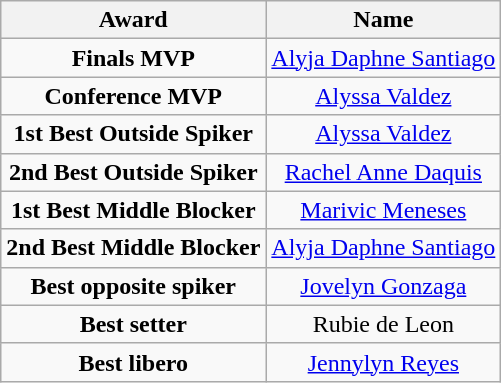<table class="wikitable">
<tr>
<th>Award</th>
<th>Name</th>
</tr>
<tr>
<td style="text-align: center;"><strong>Finals MVP</strong></td>
<td style="text-align: center;"><a href='#'>Alyja Daphne Santiago</a></td>
</tr>
<tr>
<td style="text-align: center;"><strong>Conference MVP</strong></td>
<td style="text-align: center;"><a href='#'>Alyssa Valdez</a></td>
</tr>
<tr>
<td style="text-align: center;"><strong>1st Best Outside Spiker</strong></td>
<td style="text-align: center;"><a href='#'>Alyssa Valdez</a></td>
</tr>
<tr>
<td style="text-align: center;"><strong>2nd Best Outside Spiker</strong></td>
<td style="text-align: center;"><a href='#'>Rachel Anne Daquis</a></td>
</tr>
<tr>
<td style="text-align: center;"><strong>1st Best Middle Blocker</strong></td>
<td style="text-align: center;"><a href='#'>Marivic Meneses</a></td>
</tr>
<tr>
<td style="text-align: center;"><strong>2nd Best Middle Blocker</strong></td>
<td style="text-align: center;"><a href='#'>Alyja Daphne Santiago</a></td>
</tr>
<tr>
<td style="text-align: center;"><strong>Best opposite spiker</strong></td>
<td style="text-align: center;"><a href='#'>Jovelyn Gonzaga</a></td>
</tr>
<tr>
<td style="text-align: center;"><strong>Best setter</strong></td>
<td style="text-align: center;">Rubie de Leon</td>
</tr>
<tr>
<td style="text-align: center;"><strong>Best libero</strong></td>
<td style="text-align: center;"><a href='#'>Jennylyn Reyes</a></td>
</tr>
</table>
